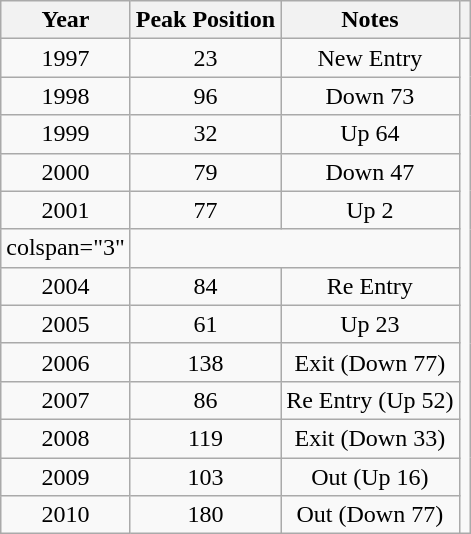<table class="wikitable plainrowheaders" style="text-align:center;">
<tr>
<th>Year</th>
<th>Peak Position</th>
<th>Notes</th>
<th></th>
</tr>
<tr>
<td>1997</td>
<td>23</td>
<td>New Entry</td>
<td rowspan="13"></td>
</tr>
<tr>
<td>1998</td>
<td>96</td>
<td>Down 73</td>
</tr>
<tr>
<td>1999</td>
<td>32</td>
<td>Up 64</td>
</tr>
<tr>
<td>2000</td>
<td>79</td>
<td>Down 47</td>
</tr>
<tr>
<td>2001</td>
<td>77</td>
<td>Up 2</td>
</tr>
<tr>
<td>colspan="3" </td>
</tr>
<tr>
<td>2004</td>
<td>84</td>
<td>Re Entry</td>
</tr>
<tr>
<td>2005</td>
<td>61</td>
<td>Up 23</td>
</tr>
<tr>
<td>2006</td>
<td>138</td>
<td>Exit (Down 77)</td>
</tr>
<tr>
<td>2007</td>
<td>86</td>
<td>Re Entry (Up 52)</td>
</tr>
<tr>
<td>2008</td>
<td>119</td>
<td>Exit (Down 33)</td>
</tr>
<tr>
<td>2009</td>
<td>103</td>
<td>Out (Up 16)</td>
</tr>
<tr>
<td>2010</td>
<td>180</td>
<td>Out (Down 77)</td>
</tr>
</table>
